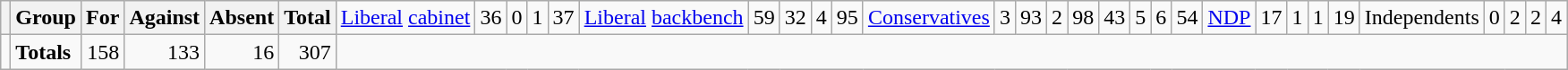<table class="wikitable">
<tr>
<th></th>
<th>Group</th>
<th>For</th>
<th>Against</th>
<th>Absent</th>
<th>Total<br></th>
<td><a href='#'>Liberal</a> <a href='#'>cabinet</a></td>
<td align="right">36</td>
<td align="right">0</td>
<td align="right">1</td>
<td align="right">37<br></td>
<td><a href='#'>Liberal</a> <a href='#'>backbench</a></td>
<td align="right">59</td>
<td align="right">32</td>
<td align="right">4</td>
<td align="right">95<br></td>
<td><a href='#'>Conservatives</a></td>
<td align="right">3</td>
<td align="right">93</td>
<td align="right">2</td>
<td align="right">98<br></td>
<td align="right">43</td>
<td align="right">5</td>
<td align="right">6</td>
<td align="right">54<br></td>
<td><a href='#'>NDP</a></td>
<td align="right">17</td>
<td align="right">1</td>
<td align="right">1</td>
<td align="right">19<br></td>
<td>Independents</td>
<td align="right">0</td>
<td align="right">2</td>
<td align="right">2</td>
<td align="right"><span>4</span></td>
</tr>
<tr>
<td></td>
<td><strong>Totals</strong></td>
<td align="right">158</td>
<td align="right">133</td>
<td align="right">16</td>
<td align="right"><span>307</span></td>
</tr>
</table>
